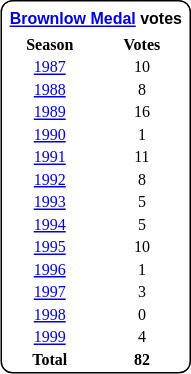<table style="margin-right:4px; margin-top:8px; float:right; border:1px #000 solid; border-radius:8px; background:#fff; font-family:Verdana; font-size:8pt; text-align:center;">
<tr style="background:#fff;">
<td colspan="2;" style="padding:3px; margin-bottom:-3px; margin-top:2px; font-family:Arial; "><strong><a href='#'>Brownlow Medal</a> votes</strong></td>
</tr>
<tr>
<th style="width:50%;">Season</th>
<th style="width:50%;">Votes</th>
</tr>
<tr>
<td><a href='#'>1987</a></td>
<td>10</td>
</tr>
<tr>
<td><a href='#'>1988</a></td>
<td>8</td>
</tr>
<tr>
<td><a href='#'>1989</a></td>
<td>16</td>
</tr>
<tr>
<td><a href='#'>1990</a></td>
<td>1</td>
</tr>
<tr>
<td><a href='#'>1991</a></td>
<td>11</td>
</tr>
<tr>
<td><a href='#'>1992</a></td>
<td>8</td>
</tr>
<tr>
<td><a href='#'>1993</a></td>
<td>5</td>
</tr>
<tr>
<td><a href='#'>1994</a></td>
<td>5</td>
</tr>
<tr>
<td><a href='#'>1995</a></td>
<td>10</td>
</tr>
<tr>
<td><a href='#'>1996</a></td>
<td>1</td>
</tr>
<tr>
<td><a href='#'>1997</a></td>
<td>3</td>
</tr>
<tr>
<td><a href='#'>1998</a></td>
<td>0</td>
</tr>
<tr>
<td><a href='#'>1999</a></td>
<td>4</td>
</tr>
<tr>
<td><strong>Total</strong></td>
<td><strong>82</strong></td>
</tr>
</table>
